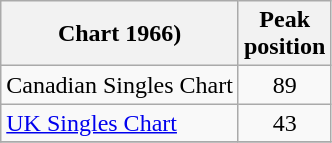<table class="wikitable">
<tr>
<th align="left">Chart 1966)</th>
<th align="left">Peak<br>position</th>
</tr>
<tr>
<td align="left">Canadian Singles Chart</td>
<td align="center">89</td>
</tr>
<tr>
<td align="left"><a href='#'>UK Singles Chart</a></td>
<td align="center">43</td>
</tr>
<tr>
</tr>
</table>
